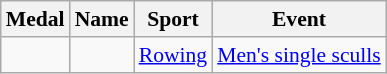<table class="wikitable sortable" style="font-size:90%">
<tr>
<th>Medal</th>
<th>Name</th>
<th>Sport</th>
<th>Event</th>
</tr>
<tr>
<td></td>
<td></td>
<td><a href='#'>Rowing</a></td>
<td><a href='#'>Men's single sculls</a></td>
</tr>
</table>
